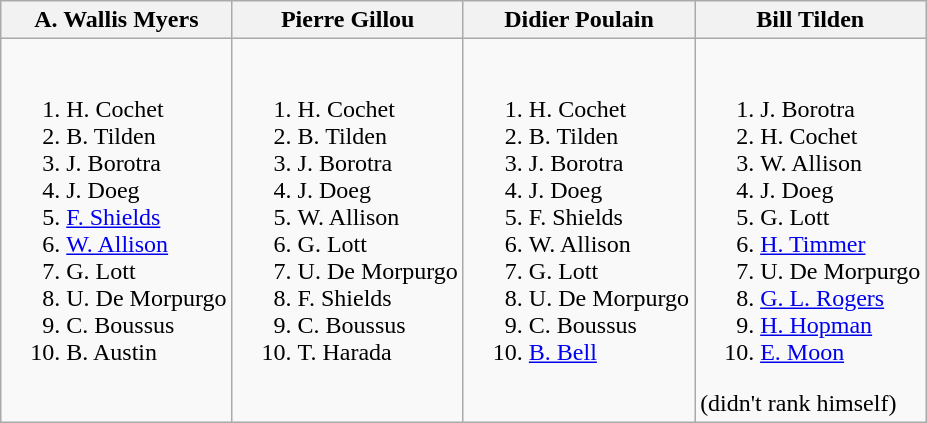<table class="wikitable">
<tr>
<th>A. Wallis Myers</th>
<th>Pierre Gillou</th>
<th>Didier Poulain</th>
<th>Bill Tilden</th>
</tr>
<tr style="vertical-align: top;">
<td style="white-space: nowrap;"><br><ol><li> H. Cochet</li><li> B. Tilden</li><li> J. Borotra</li><li> J. Doeg</li><li> <a href='#'>F. Shields</a></li><li> <a href='#'>W. Allison</a></li><li> G. Lott</li><li> U. De Morpurgo</li><li> C. Boussus</li><li> B. Austin</li></ol></td>
<td style="white-space: nowrap;"><br><ol><li> H. Cochet</li><li> B. Tilden</li><li> J. Borotra</li><li> J. Doeg</li><li> W. Allison</li><li> G. Lott</li><li> U. De Morpurgo</li><li> F. Shields</li><li> C. Boussus</li><li> T. Harada</li></ol></td>
<td style="white-space: nowrap;"><br><ol><li> H. Cochet</li><li> B. Tilden</li><li> J. Borotra</li><li> J. Doeg</li><li> F. Shields</li><li> W. Allison</li><li> G. Lott</li><li> U. De Morpurgo</li><li> C. Boussus</li><li> <a href='#'>B. Bell</a></li></ol></td>
<td style="white-space: nowrap;"><br><ol><li> J. Borotra</li><li> H. Cochet</li><li> W. Allison</li><li> J. Doeg</li><li> G. Lott</li><li> <a href='#'>H. Timmer</a></li><li> U. De Morpurgo</li><li> <a href='#'>G. L. Rogers</a></li><li> <a href='#'>H. Hopman</a></li><li> <a href='#'>E. Moon</a></li></ol>(didn't rank himself)</td>
</tr>
</table>
